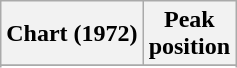<table class="wikitable sortable plainrowheaders" style="text-align:center">
<tr>
<th scope="col">Chart (1972)</th>
<th scope="col">Peak<br>position</th>
</tr>
<tr>
</tr>
<tr>
</tr>
</table>
